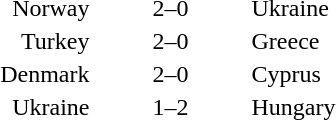<table style="text-align:center">
<tr>
<th width=200></th>
<th width=100></th>
<th width=200></th>
</tr>
<tr>
<td align=right>Norway</td>
<td>2–0</td>
<td align=left>Ukraine</td>
</tr>
<tr>
<td align=right>Turkey</td>
<td>2–0</td>
<td align=left>Greece</td>
</tr>
<tr>
<td align=right>Denmark</td>
<td>2–0</td>
<td align=left>Cyprus</td>
</tr>
<tr>
<td align=right>Ukraine</td>
<td>1–2</td>
<td align=left>Hungary</td>
</tr>
</table>
